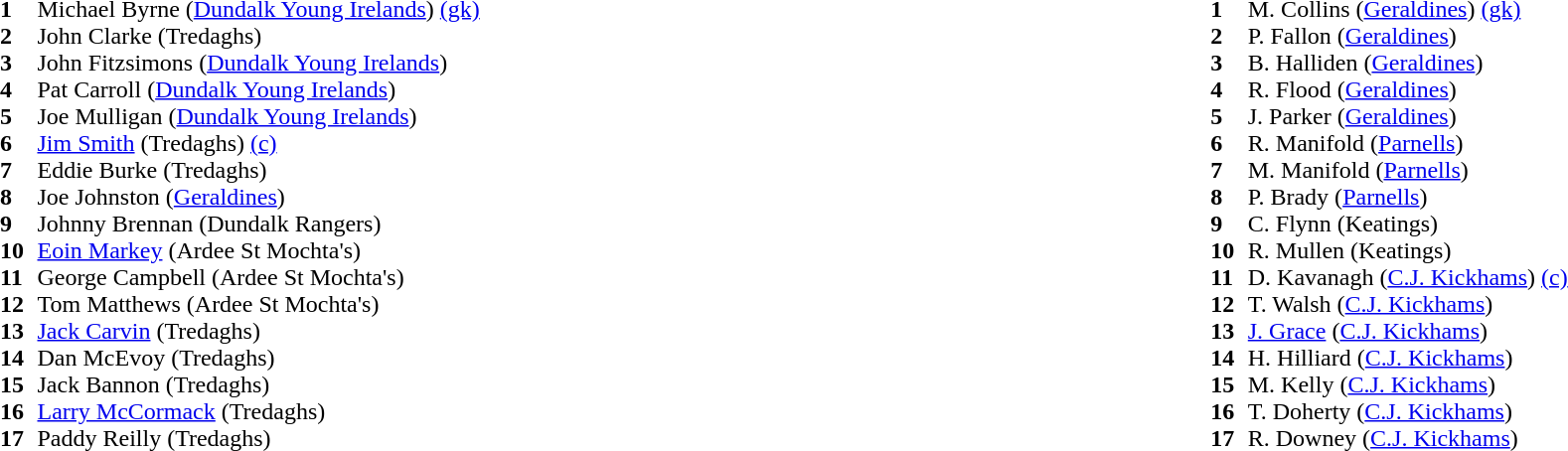<table style="width:100%;">
<tr>
<td style="vertical-align:top; width:50%"><br><table cellspacing="0" cellpadding="0">
<tr>
<th width="25"></th>
<th width="25"></th>
</tr>
<tr>
<td></td>
<td><strong>1</strong></td>
<td>Michael Byrne (<a href='#'>Dundalk Young Irelands</a>) <a href='#'>(gk)</a></td>
</tr>
<tr>
<td></td>
<td><strong>2</strong></td>
<td>John Clarke (Tredaghs)</td>
</tr>
<tr>
<td></td>
<td><strong>3</strong></td>
<td>John Fitzsimons (<a href='#'>Dundalk Young Irelands</a>)</td>
</tr>
<tr>
<td></td>
<td><strong>4</strong></td>
<td>Pat Carroll (<a href='#'>Dundalk Young Irelands</a>)</td>
</tr>
<tr>
<td></td>
<td><strong>5</strong></td>
<td>Joe Mulligan (<a href='#'>Dundalk Young Irelands</a>)</td>
</tr>
<tr>
<td></td>
<td><strong>6</strong></td>
<td><a href='#'>Jim Smith</a> (Tredaghs) <a href='#'>(c)</a></td>
</tr>
<tr>
<td></td>
<td><strong>7</strong></td>
<td>Eddie Burke (Tredaghs)</td>
</tr>
<tr>
<td></td>
<td><strong>8</strong></td>
<td>Joe Johnston (<a href='#'>Geraldines</a>)</td>
</tr>
<tr>
<td></td>
<td><strong>9</strong></td>
<td>Johnny Brennan (Dundalk Rangers)</td>
</tr>
<tr>
<td></td>
<td><strong>10</strong></td>
<td><a href='#'>Eoin Markey</a> (Ardee St Mochta's)</td>
</tr>
<tr>
<td></td>
<td><strong>11</strong></td>
<td>George Campbell (Ardee St Mochta's)</td>
</tr>
<tr>
<td></td>
<td><strong>12</strong></td>
<td>Tom Matthews (Ardee St Mochta's)</td>
</tr>
<tr>
<td></td>
<td><strong>13</strong></td>
<td><a href='#'>Jack Carvin</a> (Tredaghs)</td>
</tr>
<tr>
<td></td>
<td><strong>14</strong></td>
<td>Dan McEvoy (Tredaghs)</td>
</tr>
<tr>
<td></td>
<td><strong>15</strong></td>
<td>Jack Bannon (Tredaghs)</td>
</tr>
<tr>
<td></td>
<td><strong>16</strong></td>
<td><a href='#'>Larry McCormack</a> (Tredaghs)</td>
</tr>
<tr>
<td></td>
<td><strong>17</strong></td>
<td>Paddy Reilly (Tredaghs)</td>
</tr>
<tr>
<td></td>
</tr>
</table>
</td>
<td style="vertical-align:top; width:50%"><br><table cellspacing="0" cellpadding="0" style="margin:auto">
<tr>
<th width="25"></th>
<th width="25"></th>
</tr>
<tr>
<td></td>
<td><strong>1</strong></td>
<td>M. Collins (<a href='#'>Geraldines</a>) <a href='#'>(gk)</a></td>
</tr>
<tr>
<td></td>
<td><strong>2</strong></td>
<td>P. Fallon (<a href='#'>Geraldines</a>)</td>
</tr>
<tr>
<td></td>
<td><strong>3</strong></td>
<td>B. Halliden (<a href='#'>Geraldines</a>)</td>
</tr>
<tr>
<td></td>
<td><strong>4</strong></td>
<td>R. Flood (<a href='#'>Geraldines</a>)</td>
</tr>
<tr>
<td></td>
<td><strong>5</strong></td>
<td>J. Parker (<a href='#'>Geraldines</a>)</td>
</tr>
<tr>
<td></td>
<td><strong>6</strong></td>
<td>R. Manifold (<a href='#'>Parnells</a>)</td>
</tr>
<tr>
<td></td>
<td><strong>7</strong></td>
<td>M. Manifold (<a href='#'>Parnells</a>)</td>
</tr>
<tr>
<td></td>
<td><strong>8</strong></td>
<td>P. Brady (<a href='#'>Parnells</a>)</td>
</tr>
<tr>
<td></td>
<td><strong>9</strong></td>
<td>C. Flynn (Keatings)</td>
</tr>
<tr>
<td></td>
<td><strong>10</strong></td>
<td>R. Mullen (Keatings)</td>
</tr>
<tr>
<td></td>
<td><strong>11</strong></td>
<td>D. Kavanagh (<a href='#'>C.J. Kickhams</a>) <a href='#'>(c)</a></td>
</tr>
<tr>
<td></td>
<td><strong>12</strong></td>
<td>T. Walsh (<a href='#'>C.J. Kickhams</a>)</td>
</tr>
<tr>
<td></td>
<td><strong>13</strong></td>
<td><a href='#'>J. Grace</a> (<a href='#'>C.J. Kickhams</a>)</td>
</tr>
<tr>
<td></td>
<td><strong>14</strong></td>
<td>H. Hilliard (<a href='#'>C.J. Kickhams</a>)</td>
</tr>
<tr>
<td></td>
<td><strong>15</strong></td>
<td>M. Kelly (<a href='#'>C.J. Kickhams</a>)</td>
</tr>
<tr>
<td></td>
<td><strong>16</strong></td>
<td>T. Doherty (<a href='#'>C.J. Kickhams</a>)</td>
</tr>
<tr>
<td></td>
<td><strong>17</strong></td>
<td>R. Downey (<a href='#'>C.J. Kickhams</a>)</td>
</tr>
<tr>
</tr>
</table>
</td>
</tr>
</table>
